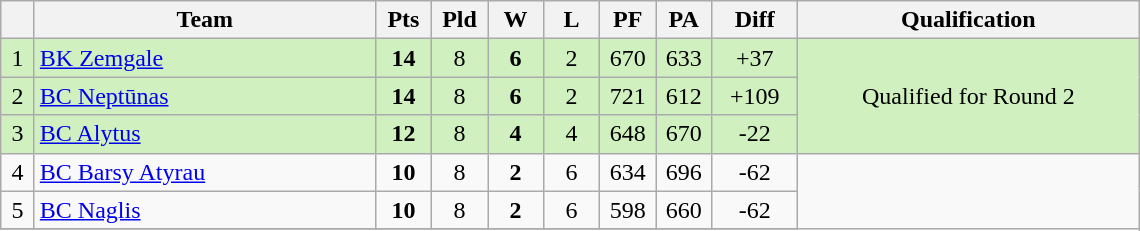<table class="wikitable" style="text-align: center;">
<tr>
<th width=15></th>
<th width=220>Team</th>
<th width=30>Pts</th>
<th width=30>Pld</th>
<th width=30>W</th>
<th width=30>L</th>
<th width=30>PF</th>
<th width=30>PA</th>
<th width=50>Diff</th>
<th width=220>Qualification</th>
</tr>
<tr bgcolor=D0F0C0>
<td>1</td>
<td align="left"> <a href='#'>BK Zemgale</a></td>
<td><strong>14</strong></td>
<td>8</td>
<td><strong>6</strong></td>
<td>2</td>
<td>670</td>
<td>633</td>
<td>+37</td>
<td rowspan=3 align="center">Qualified for Round 2</td>
</tr>
<tr bgcolor=D0F0C0>
<td>2</td>
<td align="left"> <a href='#'>BC Neptūnas</a></td>
<td><strong>14</strong></td>
<td>8</td>
<td><strong>6</strong></td>
<td>2</td>
<td>721</td>
<td>612</td>
<td>+109</td>
</tr>
<tr bgcolor=D0F0C0>
<td>3</td>
<td align="left"> <a href='#'>BC Alytus</a></td>
<td><strong>12</strong></td>
<td>8</td>
<td><strong>4</strong></td>
<td>4</td>
<td>648</td>
<td>670</td>
<td>-22</td>
</tr>
<tr>
<td>4</td>
<td align="left"> <a href='#'>BC Barsy Atyrau</a></td>
<td><strong>10</strong></td>
<td>8</td>
<td><strong>2</strong></td>
<td>6</td>
<td>634</td>
<td>696</td>
<td>-62</td>
</tr>
<tr>
<td>5</td>
<td align="left"> <a href='#'>BC Naglis</a></td>
<td><strong>10</strong></td>
<td>8</td>
<td><strong>2</strong></td>
<td>6</td>
<td>598</td>
<td>660</td>
<td>-62</td>
</tr>
<tr>
</tr>
</table>
